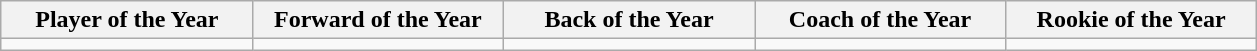<table class="wikitable" style="margin-left:0.4em; text-align:center;">
<tr>
<th style="width:10em;">Player of the Year</th>
<th style="width:10em;">Forward of the Year</th>
<th style="width:10em;">Back of the Year</th>
<th style="width:10em;">Coach of the Year</th>
<th style="width:10em;">Rookie of the Year</th>
</tr>
<tr>
<td></td>
<td></td>
<td></td>
<td></td>
<td></td>
</tr>
</table>
